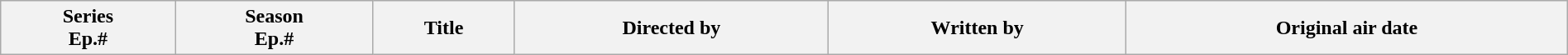<table class="wikitable plainrowheaders" style="width:100%; margin:auto;">
<tr>
<th>Series<br>Ep.#</th>
<th>Season<br>Ep.#</th>
<th>Title</th>
<th>Directed by</th>
<th>Written by</th>
<th>Original air date<br>


















</th>
</tr>
</table>
